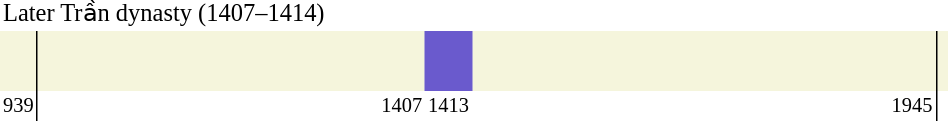<table width="50%" cellpadding="2" cellspacing="0" style="text-align: right; font-size: 85%; border-bottom: 4px solid #FFFFFF">
<tr>
<td colspan="4" align="left"><big>Later Trần dynasty (1407–1414)</big></td>
</tr>
<tr style="background-color: #F5F5DC; height:40px;">
<td width="10" style="border-right: 1px solid #000000"> </td>
<td width="45%"> </td>
<td width="1%" style="background:#6A5ACD"> </td>
<td width="54%"> </td>
<td width="10" style="border-left: 1px solid #000000"> </td>
</tr>
<tr>
<td style="border-right: 1px solid #000000">939</td>
<td>1407</td>
<td>1413</td>
<td>1945</td>
<td style="border-left: 1px solid #000000"> </td>
</tr>
</table>
